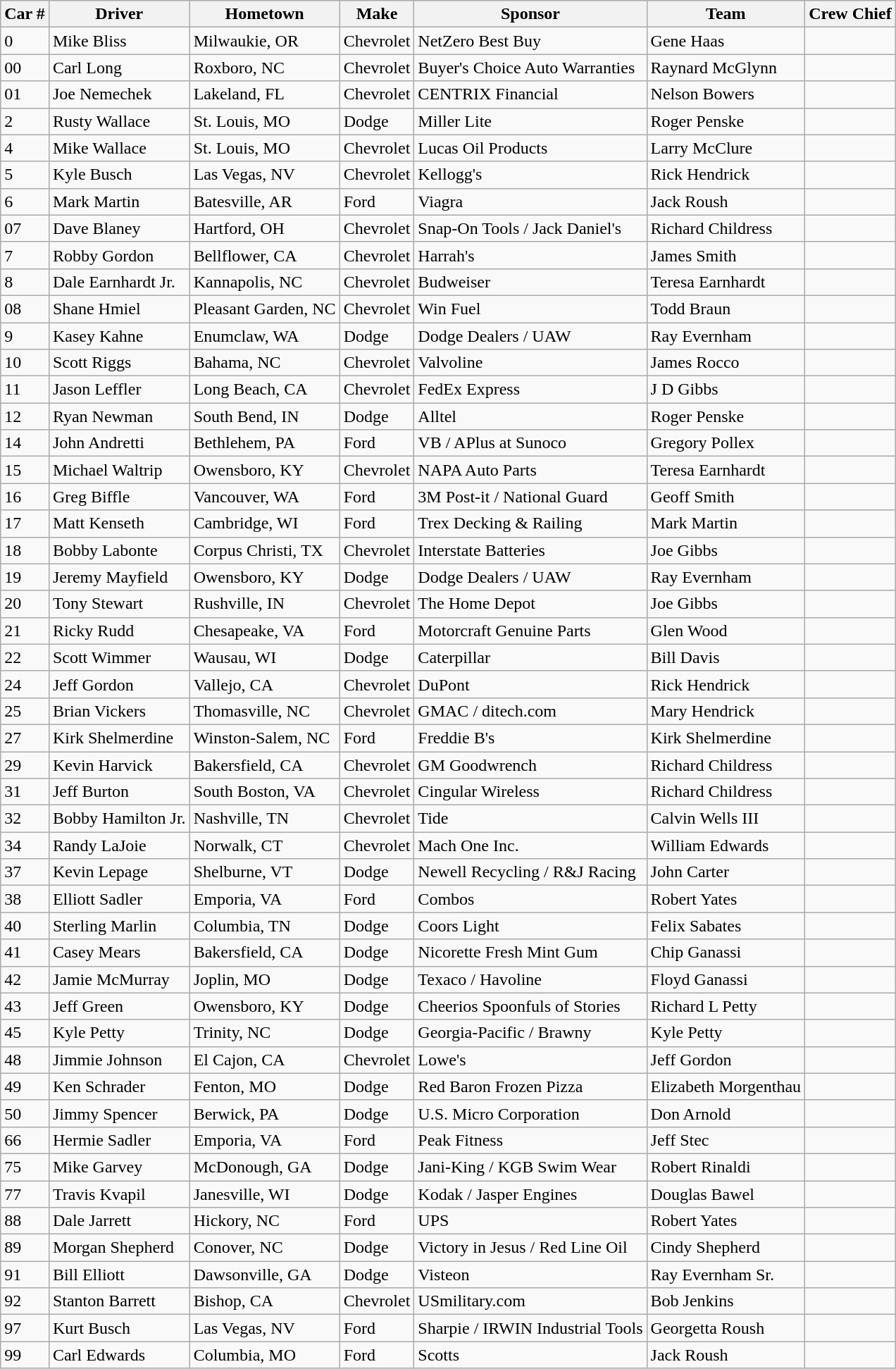<table class="wikitable">
<tr>
<th colspan="1" rowspan="1">Car #</th>
<th colspan="1" rowspan="1"><abbr>Driver</abbr></th>
<th colspan="1" rowspan="1"><abbr>Hometown</abbr></th>
<th colspan="1" rowspan="1"><abbr>Make</abbr></th>
<th colspan="1" rowspan="1"><abbr>Sponsor</abbr></th>
<th colspan="1" rowspan="1"><abbr>Team</abbr></th>
<th colspan="1" rowspan="1"><abbr>Crew Chief</abbr></th>
</tr>
<tr>
<td>0</td>
<td>Mike Bliss</td>
<td>Milwaukie, OR</td>
<td>Chevrolet</td>
<td>NetZero Best Buy</td>
<td>Gene Haas</td>
<td></td>
</tr>
<tr>
<td>00</td>
<td>Carl Long</td>
<td>Roxboro, NC</td>
<td>Chevrolet</td>
<td>Buyer's Choice Auto Warranties</td>
<td>Raynard McGlynn</td>
<td></td>
</tr>
<tr>
<td>01</td>
<td>Joe Nemechek</td>
<td>Lakeland, FL</td>
<td>Chevrolet</td>
<td>CENTRIX Financial</td>
<td>Nelson Bowers</td>
<td></td>
</tr>
<tr>
<td>2</td>
<td>Rusty Wallace</td>
<td>St. Louis, MO</td>
<td>Dodge</td>
<td>Miller Lite</td>
<td>Roger Penske</td>
<td></td>
</tr>
<tr>
<td>4</td>
<td>Mike Wallace</td>
<td>St. Louis, MO</td>
<td>Chevrolet</td>
<td>Lucas Oil Products</td>
<td>Larry McClure</td>
<td></td>
</tr>
<tr>
<td>5</td>
<td>Kyle Busch</td>
<td>Las Vegas, NV</td>
<td>Chevrolet</td>
<td>Kellogg's</td>
<td>Rick Hendrick</td>
<td></td>
</tr>
<tr>
<td>6</td>
<td>Mark Martin</td>
<td>Batesville, AR</td>
<td>Ford</td>
<td>Viagra</td>
<td>Jack Roush</td>
<td></td>
</tr>
<tr>
<td>07</td>
<td>Dave Blaney</td>
<td>Hartford, OH</td>
<td>Chevrolet</td>
<td>Snap-On Tools / Jack Daniel's</td>
<td>Richard Childress</td>
<td></td>
</tr>
<tr>
<td>7</td>
<td>Robby Gordon</td>
<td>Bellflower, CA</td>
<td>Chevrolet</td>
<td>Harrah's</td>
<td>James Smith</td>
<td></td>
</tr>
<tr>
<td>8</td>
<td>Dale Earnhardt Jr.</td>
<td>Kannapolis, NC</td>
<td>Chevrolet</td>
<td>Budweiser</td>
<td>Teresa Earnhardt</td>
<td></td>
</tr>
<tr>
<td>08</td>
<td>Shane Hmiel</td>
<td>Pleasant Garden, NC</td>
<td>Chevrolet</td>
<td>Win Fuel</td>
<td>Todd Braun</td>
<td></td>
</tr>
<tr>
<td>9</td>
<td>Kasey Kahne</td>
<td>Enumclaw, WA</td>
<td>Dodge</td>
<td>Dodge Dealers / UAW</td>
<td>Ray Evernham</td>
<td></td>
</tr>
<tr>
<td>10</td>
<td>Scott Riggs</td>
<td>Bahama, NC</td>
<td>Chevrolet</td>
<td>Valvoline</td>
<td>James Rocco</td>
<td></td>
</tr>
<tr>
<td>11</td>
<td>Jason Leffler</td>
<td>Long Beach, CA</td>
<td>Chevrolet</td>
<td>FedEx Express</td>
<td>J D Gibbs</td>
<td></td>
</tr>
<tr>
<td>12</td>
<td>Ryan Newman</td>
<td>South Bend, IN</td>
<td>Dodge</td>
<td>Alltel</td>
<td>Roger Penske</td>
<td></td>
</tr>
<tr>
<td>14</td>
<td>John Andretti</td>
<td>Bethlehem, PA</td>
<td>Ford</td>
<td>VB / APlus at Sunoco</td>
<td>Gregory Pollex</td>
<td></td>
</tr>
<tr>
<td>15</td>
<td>Michael Waltrip</td>
<td>Owensboro, KY</td>
<td>Chevrolet</td>
<td>NAPA Auto Parts</td>
<td>Teresa Earnhardt</td>
<td></td>
</tr>
<tr>
<td>16</td>
<td>Greg Biffle</td>
<td>Vancouver, WA</td>
<td>Ford</td>
<td>3M Post-it / National Guard</td>
<td>Geoff Smith</td>
<td></td>
</tr>
<tr>
<td>17</td>
<td>Matt Kenseth</td>
<td>Cambridge, WI</td>
<td>Ford</td>
<td>Trex Decking & Railing</td>
<td>Mark Martin</td>
<td></td>
</tr>
<tr>
<td>18</td>
<td>Bobby Labonte</td>
<td>Corpus Christi, TX</td>
<td>Chevrolet</td>
<td>Interstate Batteries</td>
<td>Joe Gibbs</td>
<td></td>
</tr>
<tr>
<td>19</td>
<td>Jeremy Mayfield</td>
<td>Owensboro, KY</td>
<td>Dodge</td>
<td>Dodge Dealers / UAW</td>
<td>Ray Evernham</td>
<td></td>
</tr>
<tr>
<td>20</td>
<td>Tony Stewart</td>
<td>Rushville, IN</td>
<td>Chevrolet</td>
<td>The Home Depot</td>
<td>Joe Gibbs</td>
<td></td>
</tr>
<tr>
<td>21</td>
<td>Ricky Rudd</td>
<td>Chesapeake, VA</td>
<td>Ford</td>
<td>Motorcraft Genuine Parts</td>
<td>Glen Wood</td>
<td></td>
</tr>
<tr>
<td>22</td>
<td>Scott Wimmer</td>
<td>Wausau, WI</td>
<td>Dodge</td>
<td>Caterpillar</td>
<td>Bill Davis</td>
<td></td>
</tr>
<tr>
<td>24</td>
<td>Jeff Gordon</td>
<td>Vallejo, CA</td>
<td>Chevrolet</td>
<td>DuPont</td>
<td>Rick Hendrick</td>
<td></td>
</tr>
<tr>
<td>25</td>
<td>Brian Vickers</td>
<td>Thomasville, NC</td>
<td>Chevrolet</td>
<td>GMAC / ditech.com</td>
<td>Mary Hendrick</td>
<td></td>
</tr>
<tr>
<td>27</td>
<td>Kirk Shelmerdine</td>
<td>Winston-Salem, NC</td>
<td>Ford</td>
<td>Freddie B's</td>
<td>Kirk Shelmerdine</td>
<td></td>
</tr>
<tr>
<td>29</td>
<td>Kevin Harvick</td>
<td>Bakersfield, CA</td>
<td>Chevrolet</td>
<td>GM Goodwrench</td>
<td>Richard Childress</td>
<td></td>
</tr>
<tr>
<td>31</td>
<td>Jeff Burton</td>
<td>South Boston, VA</td>
<td>Chevrolet</td>
<td>Cingular Wireless</td>
<td>Richard Childress</td>
<td></td>
</tr>
<tr>
<td>32</td>
<td>Bobby Hamilton Jr.</td>
<td>Nashville, TN</td>
<td>Chevrolet</td>
<td>Tide</td>
<td>Calvin Wells III</td>
<td></td>
</tr>
<tr>
<td>34</td>
<td>Randy LaJoie</td>
<td>Norwalk, CT</td>
<td>Chevrolet</td>
<td>Mach One Inc.</td>
<td>William Edwards</td>
<td></td>
</tr>
<tr>
<td>37</td>
<td>Kevin Lepage</td>
<td>Shelburne, VT</td>
<td>Dodge</td>
<td>Newell Recycling / R&J Racing</td>
<td>John Carter</td>
<td></td>
</tr>
<tr>
<td>38</td>
<td>Elliott Sadler</td>
<td>Emporia, VA</td>
<td>Ford</td>
<td>Combos</td>
<td>Robert Yates</td>
<td></td>
</tr>
<tr>
<td>40</td>
<td>Sterling Marlin</td>
<td>Columbia, TN</td>
<td>Dodge</td>
<td>Coors Light</td>
<td>Felix Sabates</td>
<td></td>
</tr>
<tr>
<td>41</td>
<td>Casey Mears</td>
<td>Bakersfield, CA</td>
<td>Dodge</td>
<td>Nicorette Fresh Mint Gum</td>
<td>Chip Ganassi</td>
<td></td>
</tr>
<tr>
<td>42</td>
<td>Jamie McMurray</td>
<td>Joplin, MO</td>
<td>Dodge</td>
<td>Texaco / Havoline</td>
<td>Floyd Ganassi</td>
<td></td>
</tr>
<tr>
<td>43</td>
<td>Jeff Green</td>
<td>Owensboro, KY</td>
<td>Dodge</td>
<td>Cheerios Spoonfuls of Stories</td>
<td>Richard L Petty</td>
<td></td>
</tr>
<tr>
<td>45</td>
<td>Kyle Petty</td>
<td>Trinity, NC</td>
<td>Dodge</td>
<td>Georgia-Pacific / Brawny</td>
<td>Kyle Petty</td>
<td></td>
</tr>
<tr>
<td>48</td>
<td>Jimmie Johnson</td>
<td>El Cajon, CA</td>
<td>Chevrolet</td>
<td>Lowe's</td>
<td>Jeff Gordon</td>
<td></td>
</tr>
<tr>
<td>49</td>
<td>Ken Schrader</td>
<td>Fenton, MO</td>
<td>Dodge</td>
<td>Red Baron Frozen Pizza</td>
<td>Elizabeth Morgenthau</td>
<td></td>
</tr>
<tr>
<td>50</td>
<td>Jimmy Spencer</td>
<td>Berwick, PA</td>
<td>Dodge</td>
<td>U.S. Micro Corporation</td>
<td>Don Arnold</td>
<td></td>
</tr>
<tr>
<td>66</td>
<td>Hermie Sadler</td>
<td>Emporia, VA</td>
<td>Ford</td>
<td>Peak Fitness</td>
<td>Jeff Stec</td>
<td></td>
</tr>
<tr>
<td>75</td>
<td>Mike Garvey</td>
<td>McDonough, GA</td>
<td>Dodge</td>
<td>Jani-King / KGB Swim Wear</td>
<td>Robert Rinaldi</td>
<td></td>
</tr>
<tr>
<td>77</td>
<td>Travis Kvapil</td>
<td>Janesville, WI</td>
<td>Dodge</td>
<td>Kodak / Jasper Engines</td>
<td>Douglas Bawel</td>
<td></td>
</tr>
<tr>
<td>88</td>
<td>Dale Jarrett</td>
<td>Hickory, NC</td>
<td>Ford</td>
<td>UPS</td>
<td>Robert Yates</td>
<td></td>
</tr>
<tr>
<td>89</td>
<td>Morgan Shepherd</td>
<td>Conover, NC</td>
<td>Dodge</td>
<td>Victory in Jesus / Red Line Oil</td>
<td>Cindy Shepherd</td>
<td></td>
</tr>
<tr>
<td>91</td>
<td>Bill Elliott</td>
<td>Dawsonville, GA</td>
<td>Dodge</td>
<td>Visteon</td>
<td>Ray Evernham Sr.</td>
<td></td>
</tr>
<tr>
<td>92</td>
<td>Stanton Barrett</td>
<td>Bishop, CA</td>
<td>Chevrolet</td>
<td>USmilitary.com</td>
<td>Bob Jenkins</td>
<td></td>
</tr>
<tr>
<td>97</td>
<td>Kurt Busch</td>
<td>Las Vegas, NV</td>
<td>Ford</td>
<td>Sharpie / IRWIN Industrial Tools</td>
<td>Georgetta Roush</td>
<td></td>
</tr>
<tr>
<td>99</td>
<td>Carl Edwards</td>
<td>Columbia, MO</td>
<td>Ford</td>
<td>Scotts</td>
<td>Jack Roush</td>
<td></td>
</tr>
</table>
